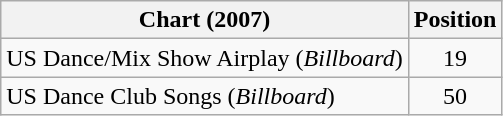<table class="wikitable sortable">
<tr>
<th>Chart (2007)</th>
<th>Position</th>
</tr>
<tr>
<td>US Dance/Mix Show Airplay (<em>Billboard</em>)</td>
<td style="text-align:center;">19</td>
</tr>
<tr>
<td>US Dance Club Songs (<em>Billboard</em>)</td>
<td style="text-align:center;">50</td>
</tr>
</table>
